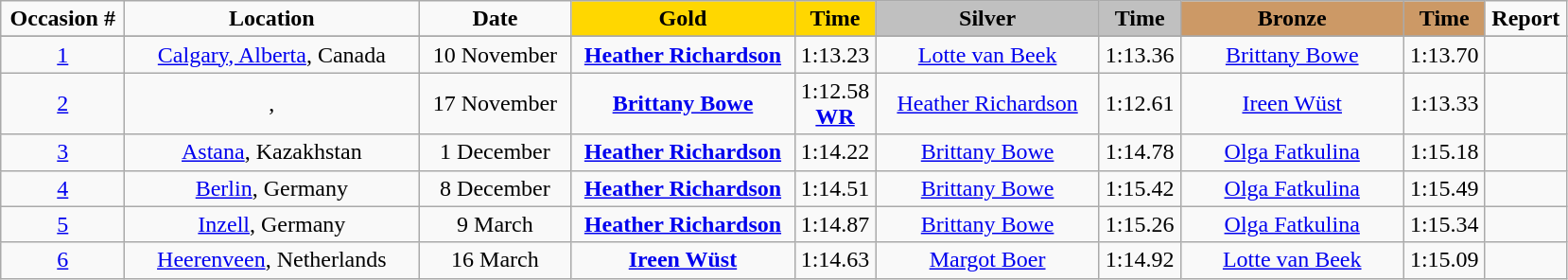<table class="wikitable">
<tr>
<td width="80" align="center"><strong>Occasion #</strong></td>
<td width="200" align="center"><strong>Location</strong></td>
<td width="100" align="center"><strong>Date</strong></td>
<td width="150" bgcolor="gold" align="center"><strong>Gold</strong></td>
<td width="50" bgcolor="gold" align="center"><strong>Time</strong></td>
<td width="150" bgcolor="silver" align="center"><strong>Silver</strong></td>
<td width="50" bgcolor="silver" align="center"><strong>Time</strong></td>
<td width="150" bgcolor="#CC9966" align="center"><strong>Bronze</strong></td>
<td width="50" bgcolor="#CC9966" align="center"><strong>Time</strong></td>
<td width="50" align="center"><strong>Report</strong></td>
</tr>
<tr bgcolor="#cccccc">
</tr>
<tr>
<td align="center"><a href='#'>1</a></td>
<td align="center"><a href='#'>Calgary, Alberta</a>, Canada</td>
<td align="center">10 November</td>
<td align="center"><strong><a href='#'>Heather Richardson</a></strong><br><small></small></td>
<td align="center">1:13.23</td>
<td align="center"><a href='#'>Lotte van Beek</a><br><small></small></td>
<td align="center">1:13.36</td>
<td align="center"><a href='#'>Brittany Bowe</a><br><small></small></td>
<td align="center">1:13.70</td>
<td align="center"></td>
</tr>
<tr>
<td align="center"><a href='#'>2</a></td>
<td align="center">, </td>
<td align="center">17 November</td>
<td align="center"><strong><a href='#'>Brittany Bowe</a></strong><br><small></small></td>
<td align="center">1:12.58<br><strong><a href='#'>WR</a></strong></td>
<td align="center"><a href='#'>Heather Richardson</a><br><small></small></td>
<td align="center">1:12.61</td>
<td align="center"><a href='#'>Ireen Wüst</a><br><small></small></td>
<td align="center">1:13.33</td>
<td align="center"></td>
</tr>
<tr>
<td align="center"><a href='#'>3</a></td>
<td align="center"><a href='#'>Astana</a>, Kazakhstan</td>
<td align="center">1 December</td>
<td align="center"><strong><a href='#'>Heather Richardson</a></strong><br><small></small></td>
<td align="center">1:14.22</td>
<td align="center"><a href='#'>Brittany Bowe</a><br><small></small></td>
<td align="center">1:14.78</td>
<td align="center"><a href='#'>Olga Fatkulina</a><br><small></small></td>
<td align="center">1:15.18</td>
<td align="center"></td>
</tr>
<tr>
<td align="center"><a href='#'>4</a></td>
<td align="center"><a href='#'>Berlin</a>, Germany</td>
<td align="center">8 December</td>
<td align="center"><strong><a href='#'>Heather Richardson</a></strong><br><small></small></td>
<td align="center">1:14.51</td>
<td align="center"><a href='#'>Brittany Bowe</a><br><small></small></td>
<td align="center">1:15.42</td>
<td align="center"><a href='#'>Olga Fatkulina</a><br><small></small></td>
<td align="center">1:15.49</td>
<td align="center"></td>
</tr>
<tr>
<td align="center"><a href='#'>5</a></td>
<td align="center"><a href='#'>Inzell</a>, Germany</td>
<td align="center">9 March</td>
<td align="center"><strong><a href='#'>Heather Richardson</a></strong><br><small></small></td>
<td align="center">1:14.87</td>
<td align="center"><a href='#'>Brittany Bowe</a><br><small></small></td>
<td align="center">1:15.26</td>
<td align="center"><a href='#'>Olga Fatkulina</a><br><small></small></td>
<td align="center">1:15.34</td>
<td align="center"></td>
</tr>
<tr>
<td align="center"><a href='#'>6</a></td>
<td align="center"><a href='#'>Heerenveen</a>, Netherlands</td>
<td align="center">16 March</td>
<td align="center"><strong><a href='#'>Ireen Wüst</a></strong><br><small></small></td>
<td align="center">1:14.63</td>
<td align="center"><a href='#'>Margot Boer</a><br><small></small></td>
<td align="center">1:14.92</td>
<td align="center"><a href='#'>Lotte van Beek</a><br><small></small></td>
<td align="center">1:15.09</td>
<td align="center"></td>
</tr>
</table>
